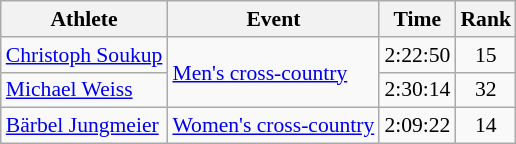<table class=wikitable style="font-size:90%;">
<tr>
<th>Athlete</th>
<th>Event</th>
<th>Time</th>
<th>Rank</th>
</tr>
<tr align=center>
<td align=left><a href='#'>Christoph Soukup</a></td>
<td align=left rowspan=2><a href='#'>Men's cross-country</a></td>
<td>2:22:50</td>
<td>15</td>
</tr>
<tr align=center>
<td align=left><a href='#'>Michael Weiss</a></td>
<td>2:30:14</td>
<td>32</td>
</tr>
<tr align=center>
<td align=left><a href='#'>Bärbel Jungmeier</a></td>
<td align=left><a href='#'>Women's cross-country</a></td>
<td>2:09:22</td>
<td>14</td>
</tr>
</table>
